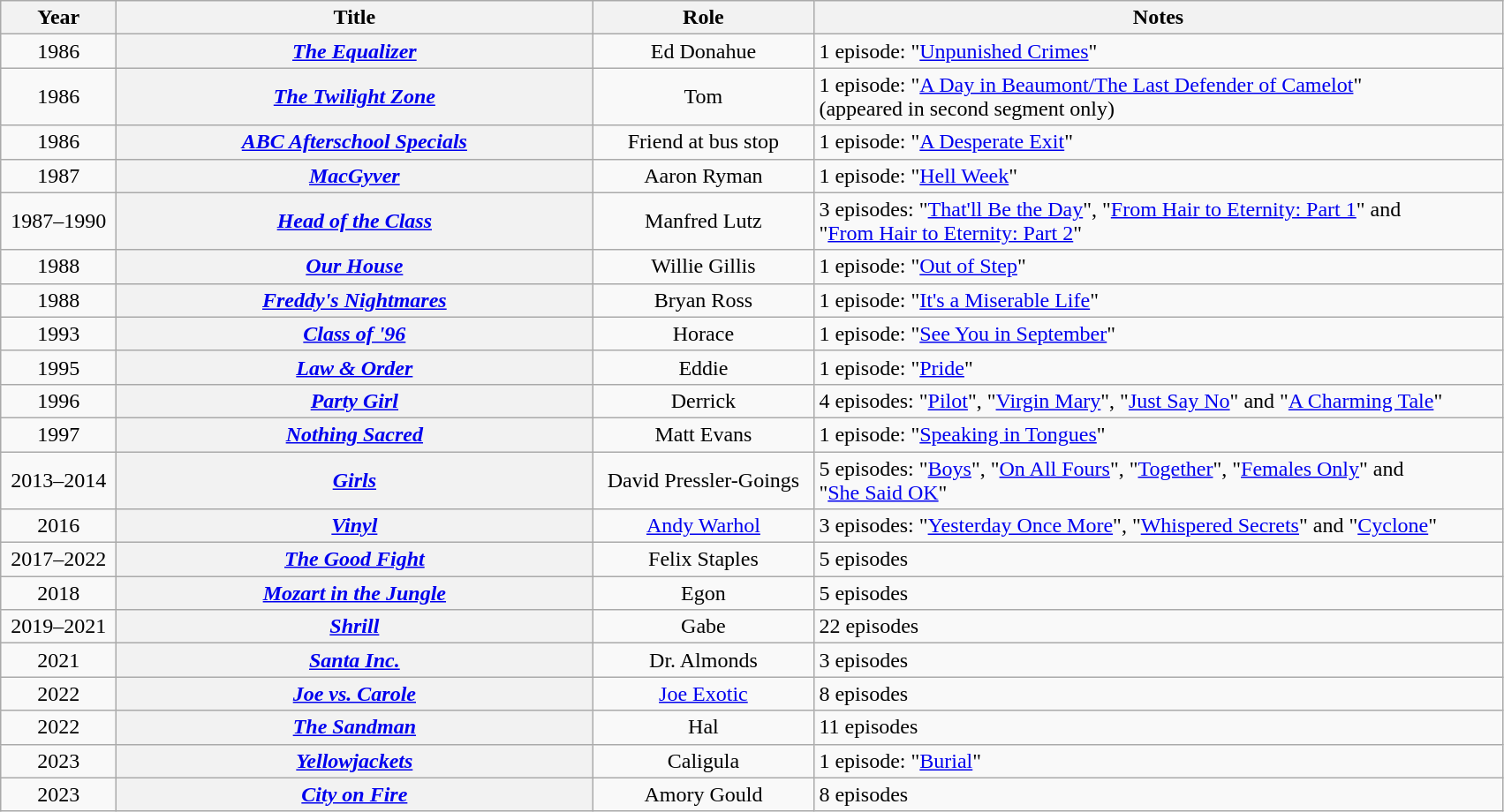<table class="wikitable sortable" style="text-align: center;">
<tr>
<th style="min-width: 5em;">Year</th>
<th style="min-width: 22em;">Title</th>
<th style="min-width: 10em;">Role</th>
<th class="unsortable" style="min-width: 32em;">Notes</th>
</tr>
<tr>
<td>1986</td>
<th scope="row"><em><a href='#'>The Equalizer</a></em></th>
<td>Ed Donahue</td>
<td style="text-align: left;">1 episode: "<a href='#'>Unpunished Crimes</a>"</td>
</tr>
<tr>
<td>1986</td>
<th scope="row"><em><a href='#'>The Twilight Zone</a></em></th>
<td>Tom</td>
<td style="text-align: left;">1 episode: "<a href='#'>A Day in Beaumont/The Last Defender of Camelot</a>"<br>(appeared in second segment only)</td>
</tr>
<tr>
<td>1986</td>
<th scope="row"><em><a href='#'>ABC Afterschool Specials</a></em></th>
<td>Friend at bus stop</td>
<td style="text-align: left;">1 episode: "<a href='#'>A Desperate Exit</a>"</td>
</tr>
<tr>
<td>1987</td>
<th scope="row"><em><a href='#'>MacGyver</a></em></th>
<td>Aaron Ryman</td>
<td style="text-align: left;">1 episode: "<a href='#'>Hell Week</a>"</td>
</tr>
<tr>
<td>1987–1990</td>
<th scope="row"><em><a href='#'>Head of the Class</a></em></th>
<td>Manfred Lutz</td>
<td style="text-align: left;">3 episodes: "<a href='#'>That'll Be the Day</a>", "<a href='#'>From Hair to Eternity: Part 1</a>" and<br>"<a href='#'>From Hair to Eternity: Part 2</a>"</td>
</tr>
<tr>
<td>1988</td>
<th scope="row"><em><a href='#'>Our House</a></em></th>
<td>Willie Gillis</td>
<td style="text-align: left;">1 episode: "<a href='#'>Out of Step</a>"</td>
</tr>
<tr>
<td>1988</td>
<th scope="row"><em><a href='#'>Freddy's Nightmares</a></em></th>
<td>Bryan Ross</td>
<td style="text-align: left;">1 episode: "<a href='#'>It's a Miserable Life</a>"</td>
</tr>
<tr>
<td>1993</td>
<th scope="row"><em><a href='#'>Class of '96</a></em></th>
<td>Horace</td>
<td style="text-align: left;">1 episode: "<a href='#'>See You in September</a>"</td>
</tr>
<tr>
<td>1995</td>
<th scope="row"><em><a href='#'>Law & Order</a></em></th>
<td>Eddie</td>
<td style="text-align: left;">1 episode: "<a href='#'>Pride</a>"</td>
</tr>
<tr>
<td>1996</td>
<th scope="row"><em><a href='#'>Party Girl</a></em></th>
<td>Derrick</td>
<td style="text-align: left;">4 episodes: "<a href='#'>Pilot</a>", "<a href='#'>Virgin Mary</a>", "<a href='#'>Just Say No</a>" and "<a href='#'>A Charming Tale</a>"</td>
</tr>
<tr>
<td>1997</td>
<th scope="row"><em><a href='#'>Nothing Sacred</a></em></th>
<td>Matt Evans</td>
<td style="text-align: left;">1 episode: "<a href='#'>Speaking in Tongues</a>"</td>
</tr>
<tr>
<td>2013–2014</td>
<th scope="row"><em><a href='#'>Girls</a></em></th>
<td>David Pressler-Goings</td>
<td style="text-align: left;">5 episodes: "<a href='#'>Boys</a>", "<a href='#'>On All Fours</a>", "<a href='#'>Together</a>", "<a href='#'>Females Only</a>" and<br>"<a href='#'>She Said OK</a>"</td>
</tr>
<tr>
<td>2016</td>
<th scope="row"><em><a href='#'>Vinyl</a></em></th>
<td><a href='#'>Andy Warhol</a></td>
<td style="text-align: left;">3 episodes: "<a href='#'>Yesterday Once More</a>", "<a href='#'>Whispered Secrets</a>" and "<a href='#'>Cyclone</a>"</td>
</tr>
<tr>
<td>2017–2022</td>
<th scope="row"><em><a href='#'>The Good Fight</a></em></th>
<td>Felix Staples</td>
<td style="text-align: left;">5 episodes</td>
</tr>
<tr>
<td>2018</td>
<th scope="row"><em><a href='#'>Mozart in the Jungle</a></em></th>
<td>Egon</td>
<td style="text-align: left;">5 episodes</td>
</tr>
<tr>
<td>2019–2021</td>
<th scope="row"><em><a href='#'>Shrill</a></em></th>
<td>Gabe</td>
<td style="text-align: left;">22 episodes</td>
</tr>
<tr>
<td>2021</td>
<th scope="row"><em><a href='#'>Santa Inc.</a></em></th>
<td>Dr. Almonds</td>
<td style="text-align: left;">3 episodes</td>
</tr>
<tr>
<td>2022</td>
<th scope="row"><em><a href='#'>Joe vs. Carole</a></em></th>
<td><a href='#'>Joe Exotic</a></td>
<td style="text-align: left;">8 episodes</td>
</tr>
<tr>
<td>2022</td>
<th scope="row"><em><a href='#'>The Sandman</a></em></th>
<td>Hal</td>
<td style="text-align: left;">11 episodes</td>
</tr>
<tr>
<td>2023</td>
<th scope="row"><em><a href='#'>Yellowjackets</a></em></th>
<td>Caligula</td>
<td style="text-align: left;">1 episode: "<a href='#'>Burial</a>"</td>
</tr>
<tr>
<td>2023</td>
<th scope="row"><em><a href='#'>City on Fire</a></em></th>
<td>Amory Gould</td>
<td style="text-align: left;">8 episodes</td>
</tr>
</table>
